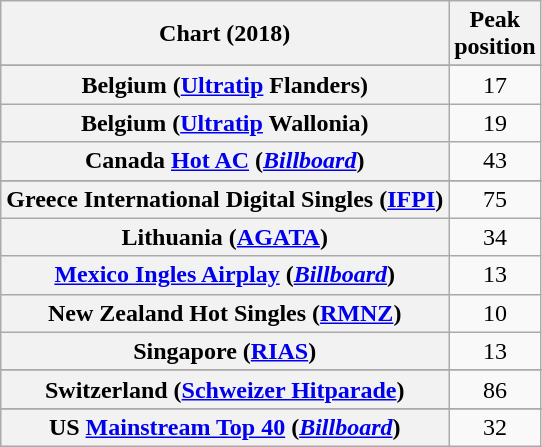<table class="wikitable sortable plainrowheaders" style="text-align:center">
<tr>
<th scope="col">Chart (2018)</th>
<th scope="col">Peak<br> position</th>
</tr>
<tr>
</tr>
<tr>
<th scope="row">Belgium (<a href='#'>Ultratip</a> Flanders)</th>
<td>17</td>
</tr>
<tr>
<th scope="row">Belgium (<a href='#'>Ultratip</a> Wallonia)</th>
<td>19</td>
</tr>
<tr>
<th scope="row">Canada <a href='#'>Hot AC</a> (<em><a href='#'>Billboard</a></em>)</th>
<td>43</td>
</tr>
<tr>
</tr>
<tr>
<th scope="row">Greece International Digital Singles (<a href='#'>IFPI</a>)</th>
<td>75</td>
</tr>
<tr>
<th scope="row">Lithuania (<a href='#'>AGATA</a>)</th>
<td>34</td>
</tr>
<tr>
<th scope="row"><a href='#'>Mexico Ingles Airplay</a> (<em><a href='#'>Billboard</a></em>)</th>
<td>13</td>
</tr>
<tr>
<th scope="row">New Zealand Hot Singles (<a href='#'>RMNZ</a>)</th>
<td>10</td>
</tr>
<tr>
<th scope="row">Singapore (<a href='#'>RIAS</a>)</th>
<td>13</td>
</tr>
<tr>
</tr>
<tr>
<th scope="row">Switzerland (<a href='#'>Schweizer Hitparade</a>)</th>
<td>86</td>
</tr>
<tr>
</tr>
<tr>
</tr>
<tr>
<th scope="row">US <a href='#'>Mainstream Top 40</a> (<em><a href='#'>Billboard</a></em>)</th>
<td>32</td>
</tr>
</table>
